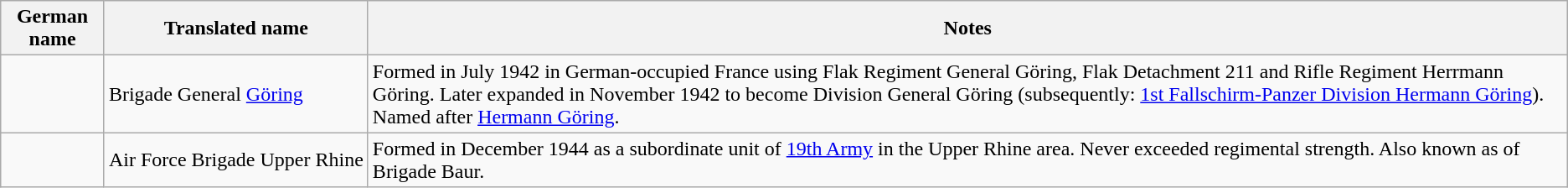<table class="wikitable">
<tr>
<th>German name</th>
<th>Translated name</th>
<th>Notes</th>
</tr>
<tr>
<td></td>
<td>Brigade General <a href='#'>Göring</a></td>
<td>Formed in July 1942 in German-occupied France using Flak Regiment General Göring, Flak Detachment 211 and Rifle Regiment Herrmann Göring. Later expanded in November 1942 to become Division General Göring (subsequently: <a href='#'>1st Fallschirm-Panzer Division Hermann Göring</a>). Named after <a href='#'>Hermann Göring</a>.</td>
</tr>
<tr>
<td style="white-space: nowrap;"></td>
<td style="white-space: nowrap;">Air Force Brigade Upper Rhine</td>
<td>Formed in December 1944 as a subordinate unit of <a href='#'>19th Army</a> in the Upper Rhine area. Never exceeded regimental strength. Also known as  of Brigade Baur.</td>
</tr>
</table>
